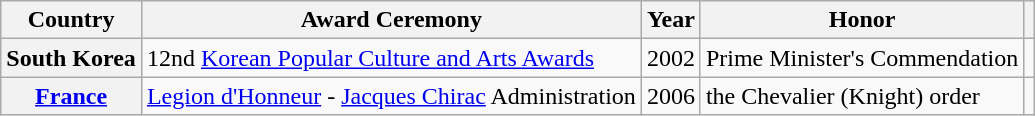<table class="wikitable plainrowheaders sortable" style="margin-right: 0;">
<tr>
<th scope="col">Country</th>
<th scope="col">Award Ceremony</th>
<th scope="col">Year</th>
<th scope="col">Honor</th>
<th scope="col" class="unsortable"></th>
</tr>
<tr>
<th scope="row">South Korea</th>
<td>12nd <a href='#'>Korean Popular Culture and Arts Awards</a></td>
<td style="text-align:center">2002</td>
<td>Prime Minister's Commendation</td>
<td style="text-align:center"></td>
</tr>
<tr>
<th scope="row"><a href='#'>France</a></th>
<td><a href='#'>Legion d'Honneur</a> - <a href='#'>Jacques Chirac</a> Administration</td>
<td style="text-align:center">2006</td>
<td>the Chevalier (Knight) order</td>
<td style="text-align:center"></td>
</tr>
</table>
